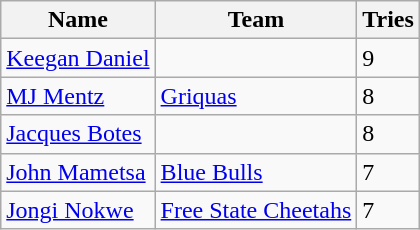<table class="wikitable">
<tr>
<th>Name</th>
<th>Team</th>
<th>Tries</th>
</tr>
<tr>
<td style="text-align:left;"><a href='#'>Keegan Daniel</a></td>
<td></td>
<td>9</td>
</tr>
<tr>
<td style="text-align:left;"><a href='#'>MJ Mentz</a></td>
<td><a href='#'>Griquas</a></td>
<td>8</td>
</tr>
<tr>
<td style="text-align:left;"><a href='#'>Jacques Botes</a></td>
<td></td>
<td>8</td>
</tr>
<tr>
<td style="text-align:left;"><a href='#'>John Mametsa</a></td>
<td><a href='#'>Blue Bulls</a></td>
<td>7</td>
</tr>
<tr>
<td style="text-align:left;"><a href='#'>Jongi Nokwe</a></td>
<td><a href='#'>Free State Cheetahs</a></td>
<td>7</td>
</tr>
</table>
